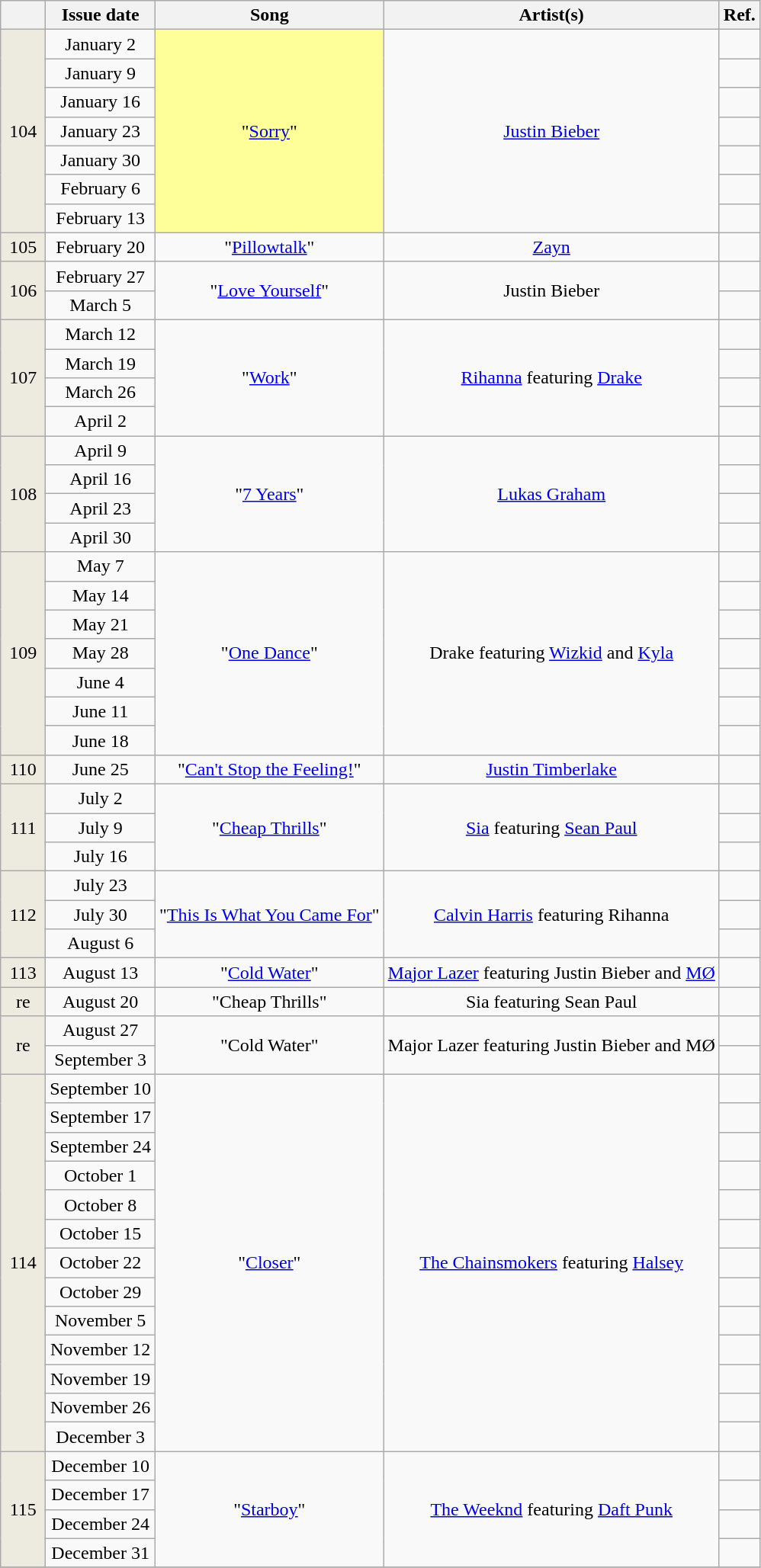<table class="wikitable" style="text-align: center;">
<tr>
<th scope="col" style="width:2em;"></th>
<th>Issue date</th>
<th>Song</th>
<th>Artist(s)</th>
<th>Ref.</th>
</tr>
<tr>
<td style="background-color:#EDEAE0;" rowspan="7">104</td>
<td>January 2</td>
<td bgcolor=#FFFF99 rowspan="7">"<a href='#'>Sorry</a>" </td>
<td rowspan="7"><a href='#'>Justin Bieber</a></td>
<td></td>
</tr>
<tr>
<td>January 9</td>
<td></td>
</tr>
<tr>
<td>January 16</td>
<td></td>
</tr>
<tr>
<td>January 23</td>
<td></td>
</tr>
<tr>
<td>January 30</td>
<td></td>
</tr>
<tr>
<td>February 6</td>
<td></td>
</tr>
<tr>
<td>February 13</td>
<td></td>
</tr>
<tr>
<td style="background-color:#EDEAE0;">105</td>
<td>February 20</td>
<td>"<a href='#'>Pillowtalk</a>"</td>
<td><a href='#'>Zayn</a></td>
<td></td>
</tr>
<tr>
<td style="background-color:#EDEAE0;" rowspan="2">106</td>
<td>February 27</td>
<td rowspan="2">"<a href='#'>Love Yourself</a>"</td>
<td rowspan="2">Justin Bieber</td>
<td></td>
</tr>
<tr>
<td>March 5</td>
<td></td>
</tr>
<tr>
<td style="background-color:#EDEAE0;" rowspan="4">107</td>
<td>March 12</td>
<td rowspan="4">"<a href='#'>Work</a>"</td>
<td rowspan="4"><a href='#'>Rihanna</a> featuring <a href='#'>Drake</a></td>
<td></td>
</tr>
<tr>
<td>March 19</td>
<td></td>
</tr>
<tr>
<td>March 26</td>
<td></td>
</tr>
<tr>
<td>April 2</td>
<td></td>
</tr>
<tr>
<td style="background-color:#EDEAE0;" rowspan="4">108</td>
<td>April 9</td>
<td rowspan="4">"<a href='#'>7 Years</a>"</td>
<td rowspan="4"><a href='#'>Lukas Graham</a></td>
<td></td>
</tr>
<tr>
<td>April 16</td>
<td></td>
</tr>
<tr>
<td>April 23</td>
<td></td>
</tr>
<tr>
<td>April 30</td>
<td></td>
</tr>
<tr>
<td style="background-color:#EDEAE0;" rowspan="7">109</td>
<td>May 7</td>
<td rowspan="7">"<a href='#'>One Dance</a>"</td>
<td rowspan="7">Drake featuring <a href='#'>Wizkid</a> and <a href='#'>Kyla</a></td>
<td></td>
</tr>
<tr>
<td>May 14</td>
<td></td>
</tr>
<tr>
<td>May 21</td>
<td></td>
</tr>
<tr>
<td>May 28</td>
<td></td>
</tr>
<tr>
<td>June 4</td>
<td></td>
</tr>
<tr>
<td>June 11</td>
<td></td>
</tr>
<tr>
<td>June 18</td>
<td></td>
</tr>
<tr>
<td style="background-color:#EDEAE0;">110</td>
<td>June 25</td>
<td>"<a href='#'>Can't Stop the Feeling!</a>"</td>
<td><a href='#'>Justin Timberlake</a></td>
<td></td>
</tr>
<tr>
<td style="background-color:#EDEAE0;" rowspan="3">111</td>
<td>July 2</td>
<td rowspan="3">"<a href='#'>Cheap Thrills</a>"</td>
<td rowspan="3"><a href='#'>Sia</a> featuring <a href='#'>Sean Paul</a></td>
<td></td>
</tr>
<tr>
<td>July 9</td>
<td></td>
</tr>
<tr>
<td>July 16</td>
<td></td>
</tr>
<tr>
<td style="background-color:#EDEAE0;" rowspan="3">112</td>
<td>July 23</td>
<td rowspan="3">"<a href='#'>This Is What You Came For</a>"</td>
<td rowspan="3"><a href='#'>Calvin Harris</a> featuring Rihanna</td>
<td></td>
</tr>
<tr>
<td>July 30</td>
<td></td>
</tr>
<tr>
<td>August 6</td>
<td></td>
</tr>
<tr>
<td style="background-color:#EDEAE0;">113</td>
<td>August 13</td>
<td>"<a href='#'>Cold Water</a>"</td>
<td><a href='#'>Major Lazer</a> featuring Justin Bieber and <a href='#'>MØ</a></td>
<td></td>
</tr>
<tr>
<td style="background-color:#EDEAE0;">re</td>
<td>August 20</td>
<td>"Cheap Thrills"</td>
<td>Sia featuring Sean Paul</td>
<td></td>
</tr>
<tr>
<td style="background-color:#EDEAE0;" rowspan="2">re</td>
<td>August 27</td>
<td rowspan="2">"Cold Water"</td>
<td rowspan="2">Major Lazer featuring Justin Bieber and MØ</td>
<td></td>
</tr>
<tr>
<td>September 3</td>
<td></td>
</tr>
<tr>
<td style="background-color:#EDEAE0;" rowspan="13">114</td>
<td>September 10</td>
<td rowspan="13">"<a href='#'>Closer</a>"</td>
<td rowspan="13"><a href='#'>The Chainsmokers</a> featuring <a href='#'>Halsey</a></td>
<td></td>
</tr>
<tr>
<td>September 17</td>
<td></td>
</tr>
<tr>
<td>September 24</td>
<td></td>
</tr>
<tr>
<td>October 1</td>
<td></td>
</tr>
<tr>
<td>October 8</td>
<td></td>
</tr>
<tr>
<td>October 15</td>
<td></td>
</tr>
<tr>
<td>October 22</td>
<td></td>
</tr>
<tr>
<td>October 29</td>
<td></td>
</tr>
<tr>
<td>November 5</td>
<td></td>
</tr>
<tr>
<td>November 12</td>
<td></td>
</tr>
<tr>
<td>November 19</td>
<td></td>
</tr>
<tr>
<td>November 26</td>
<td></td>
</tr>
<tr>
<td>December 3</td>
<td></td>
</tr>
<tr>
<td style="background-color:#EDEAE0;" rowspan="4">115</td>
<td>December 10</td>
<td rowspan="4">"<a href='#'>Starboy</a>"</td>
<td rowspan="4"><a href='#'>The Weeknd</a> featuring <a href='#'>Daft Punk</a></td>
<td></td>
</tr>
<tr>
<td>December 17</td>
<td></td>
</tr>
<tr>
<td>December 24</td>
<td></td>
</tr>
<tr>
<td>December 31</td>
<td></td>
</tr>
<tr>
</tr>
</table>
